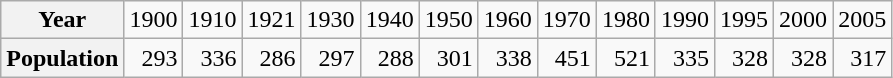<table class="wikitable" style="text-align:right;">
<tr>
<th>Year</th>
<td>1900</td>
<td>1910</td>
<td>1921</td>
<td>1930</td>
<td>1940</td>
<td>1950</td>
<td>1960</td>
<td>1970</td>
<td>1980</td>
<td>1990</td>
<td>1995</td>
<td>2000</td>
<td>2005</td>
</tr>
<tr>
<th>Population</th>
<td>293</td>
<td>336</td>
<td>286</td>
<td>297</td>
<td>288</td>
<td>301</td>
<td>338</td>
<td>451</td>
<td>521</td>
<td>335</td>
<td>328</td>
<td>328</td>
<td>317</td>
</tr>
</table>
